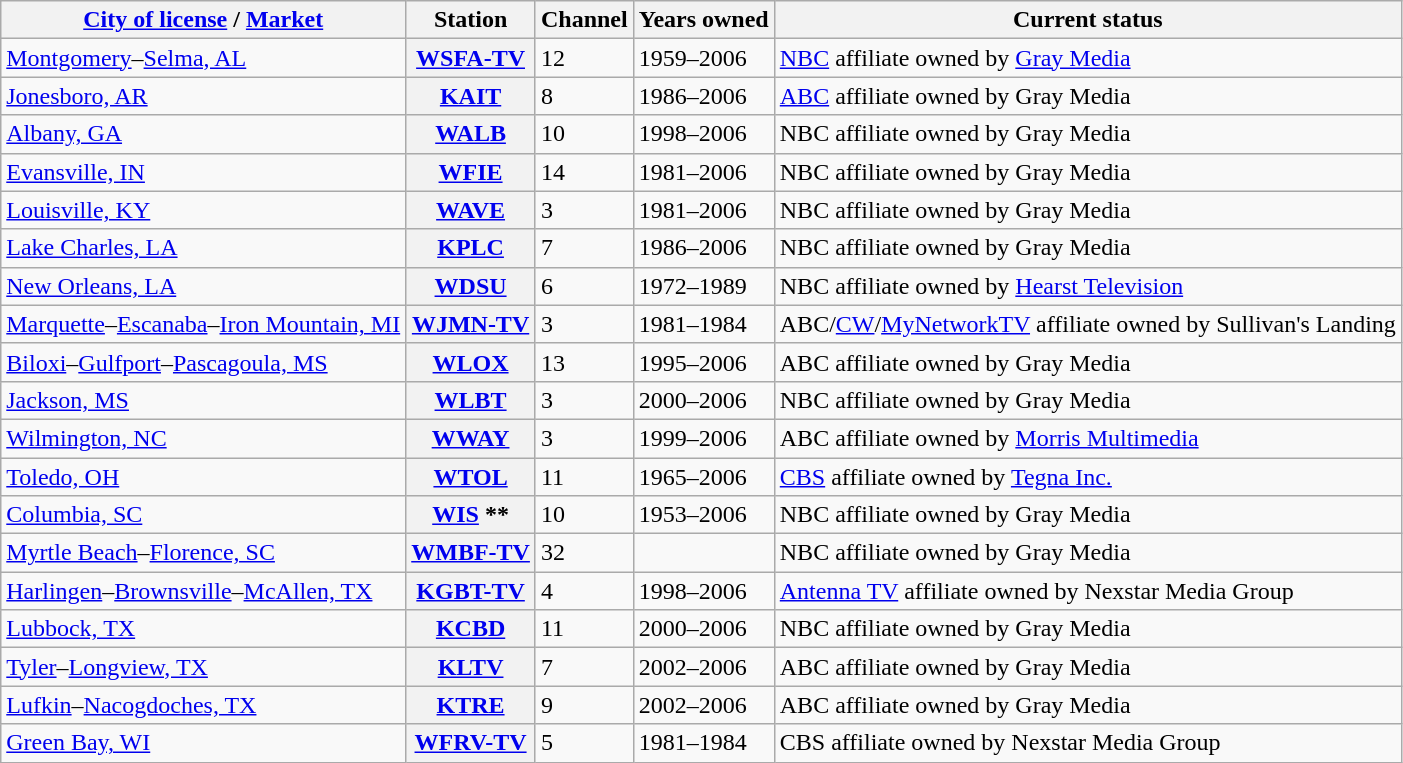<table class="wikitable">
<tr>
<th scope="col"><a href='#'>City of license</a> / <a href='#'>Market</a></th>
<th scope="col">Station</th>
<th scope="col">Channel</th>
<th scope="col">Years owned</th>
<th scope="col">Current status</th>
</tr>
<tr>
<td><a href='#'>Montgomery</a>–<a href='#'>Selma, AL</a></td>
<th scope="row"><a href='#'>WSFA-TV</a></th>
<td>12</td>
<td>1959–2006</td>
<td><a href='#'>NBC</a> affiliate owned by <a href='#'>Gray Media</a></td>
</tr>
<tr>
<td><a href='#'>Jonesboro, AR</a></td>
<th scope="row"><a href='#'>KAIT</a></th>
<td>8</td>
<td>1986–2006</td>
<td><a href='#'>ABC</a> affiliate owned by Gray Media</td>
</tr>
<tr>
<td><a href='#'>Albany, GA</a></td>
<th scope="row"><a href='#'>WALB</a></th>
<td>10</td>
<td>1998–2006</td>
<td>NBC affiliate owned by Gray Media</td>
</tr>
<tr>
<td><a href='#'>Evansville, IN</a></td>
<th scope="row"><a href='#'>WFIE</a></th>
<td>14</td>
<td>1981–2006</td>
<td>NBC affiliate owned by Gray Media</td>
</tr>
<tr>
<td><a href='#'>Louisville, KY</a></td>
<th scope="row"><a href='#'>WAVE</a></th>
<td>3</td>
<td>1981–2006</td>
<td>NBC affiliate owned by Gray Media</td>
</tr>
<tr>
<td><a href='#'>Lake Charles, LA</a></td>
<th scope="row"><a href='#'>KPLC</a></th>
<td>7</td>
<td>1986–2006</td>
<td>NBC affiliate owned by Gray Media</td>
</tr>
<tr>
<td><a href='#'>New Orleans, LA</a></td>
<th scope="row"><a href='#'>WDSU</a></th>
<td>6</td>
<td>1972–1989</td>
<td>NBC affiliate owned by <a href='#'>Hearst Television</a></td>
</tr>
<tr>
<td><a href='#'>Marquette</a>–<a href='#'>Escanaba</a>–<a href='#'>Iron Mountain, MI</a></td>
<th scope="row"><a href='#'>WJMN-TV</a></th>
<td>3</td>
<td>1981–1984</td>
<td>ABC/<a href='#'>CW</a>/<a href='#'>MyNetworkTV</a> affiliate owned by Sullivan's Landing</td>
</tr>
<tr>
<td><a href='#'>Biloxi</a>–<a href='#'>Gulfport</a>–<a href='#'>Pascagoula, MS</a></td>
<th scope="row"><a href='#'>WLOX</a></th>
<td>13</td>
<td>1995–2006</td>
<td>ABC affiliate owned by Gray Media</td>
</tr>
<tr>
<td><a href='#'>Jackson, MS</a></td>
<th scope="row"><a href='#'>WLBT</a></th>
<td>3</td>
<td>2000–2006</td>
<td>NBC affiliate owned by Gray Media</td>
</tr>
<tr>
<td><a href='#'>Wilmington, NC</a></td>
<th scope="row"><a href='#'>WWAY</a></th>
<td>3</td>
<td>1999–2006</td>
<td>ABC affiliate owned by <a href='#'>Morris Multimedia</a></td>
</tr>
<tr>
<td><a href='#'>Toledo, OH</a></td>
<th scope="row"><a href='#'>WTOL</a></th>
<td>11</td>
<td>1965–2006</td>
<td><a href='#'>CBS</a> affiliate owned by <a href='#'>Tegna Inc.</a></td>
</tr>
<tr>
<td><a href='#'>Columbia, SC</a></td>
<th scope="row"><a href='#'>WIS</a> **</th>
<td>10</td>
<td>1953–2006</td>
<td>NBC affiliate owned by Gray Media</td>
</tr>
<tr>
<td><a href='#'>Myrtle Beach</a>–<a href='#'>Florence, SC</a></td>
<th scope="row"><a href='#'>WMBF-TV</a></th>
<td>32</td>
<td></td>
<td>NBC affiliate owned by Gray Media</td>
</tr>
<tr>
<td><a href='#'>Harlingen</a>–<a href='#'>Brownsville</a>–<a href='#'>McAllen, TX</a></td>
<th scope="row"><a href='#'>KGBT-TV</a></th>
<td>4</td>
<td>1998–2006</td>
<td><a href='#'>Antenna TV</a> affiliate owned by Nexstar Media Group</td>
</tr>
<tr>
<td><a href='#'>Lubbock, TX</a></td>
<th scope="row"><a href='#'>KCBD</a></th>
<td>11</td>
<td>2000–2006</td>
<td>NBC affiliate owned by Gray Media</td>
</tr>
<tr>
<td><a href='#'>Tyler</a>–<a href='#'>Longview, TX</a></td>
<th scope="row"><a href='#'>KLTV</a></th>
<td>7</td>
<td>2002–2006</td>
<td>ABC affiliate owned by Gray Media</td>
</tr>
<tr>
<td><a href='#'>Lufkin</a>–<a href='#'>Nacogdoches, TX</a></td>
<th scope="row"><a href='#'>KTRE</a></th>
<td>9</td>
<td>2002–2006</td>
<td>ABC affiliate owned by Gray Media</td>
</tr>
<tr>
<td><a href='#'>Green Bay, WI</a></td>
<th scope="row"><a href='#'>WFRV-TV</a></th>
<td>5</td>
<td>1981–1984</td>
<td>CBS affiliate owned by Nexstar Media Group</td>
</tr>
</table>
